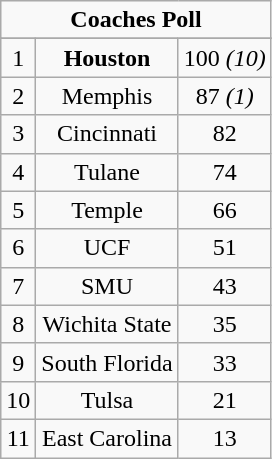<table class="wikitable">
<tr align="center">
<td align="center" Colspan="3"><strong>Coaches Poll</strong></td>
</tr>
<tr align="center">
</tr>
<tr align="center">
<td>1</td>
<td><strong>Houston</strong></td>
<td>100 <em>(10)</em></td>
</tr>
<tr align="center">
<td>2</td>
<td>Memphis</td>
<td>87 <em>(1)</em></td>
</tr>
<tr align="center">
<td>3</td>
<td>Cincinnati</td>
<td>82</td>
</tr>
<tr align="center">
<td>4</td>
<td>Tulane</td>
<td>74</td>
</tr>
<tr align="center">
<td>5</td>
<td>Temple</td>
<td>66</td>
</tr>
<tr align="center">
<td>6</td>
<td>UCF</td>
<td>51</td>
</tr>
<tr align="center">
<td>7</td>
<td>SMU</td>
<td>43</td>
</tr>
<tr align="center">
<td>8</td>
<td>Wichita State</td>
<td>35</td>
</tr>
<tr align="center">
<td>9</td>
<td>South Florida</td>
<td>33</td>
</tr>
<tr align="center">
<td>10</td>
<td>Tulsa</td>
<td>21</td>
</tr>
<tr align="center">
<td>11</td>
<td>East Carolina</td>
<td>13</td>
</tr>
</table>
